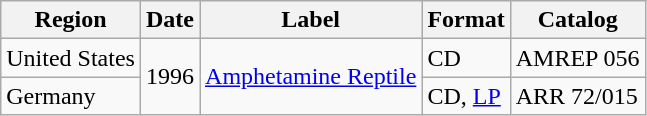<table class="wikitable">
<tr>
<th>Region</th>
<th>Date</th>
<th>Label</th>
<th>Format</th>
<th>Catalog</th>
</tr>
<tr>
<td>United States</td>
<td rowspan="2">1996</td>
<td rowspan="2"><a href='#'>Amphetamine Reptile</a></td>
<td>CD</td>
<td>AMREP 056</td>
</tr>
<tr>
<td>Germany</td>
<td>CD, <a href='#'>LP</a></td>
<td>ARR 72/015</td>
</tr>
</table>
